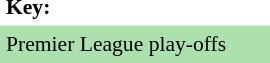<table align=right cellpadding="4" cellspacing="0" width=180px style="font-size: 90%">
<tr align=left>
<th>Key:</th>
</tr>
<tr style="background:#ACE1AF">
<td colspan=2>Premier League play-offs</td>
</tr>
<tr>
<td></td>
<td></td>
</tr>
</table>
